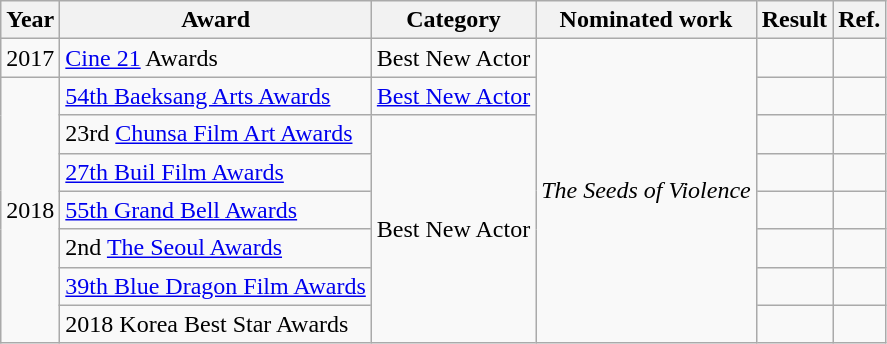<table class="wikitable sortable">
<tr>
<th>Year</th>
<th>Award</th>
<th>Category</th>
<th>Nominated work</th>
<th>Result</th>
<th>Ref.</th>
</tr>
<tr>
<td>2017</td>
<td><a href='#'>Cine 21</a> Awards</td>
<td>Best New Actor</td>
<td rowspan=8><em>The Seeds of Violence</em></td>
<td></td>
<td></td>
</tr>
<tr>
<td rowspan=7>2018</td>
<td><a href='#'>54th Baeksang Arts Awards</a></td>
<td><a href='#'>Best New Actor</a></td>
<td></td>
<td></td>
</tr>
<tr>
<td>23rd <a href='#'>Chunsa Film Art Awards</a></td>
<td rowspan="6">Best New Actor</td>
<td></td>
<td></td>
</tr>
<tr>
<td><a href='#'>27th Buil Film Awards</a></td>
<td></td>
<td></td>
</tr>
<tr>
<td><a href='#'>55th Grand Bell Awards</a></td>
<td></td>
<td></td>
</tr>
<tr>
<td>2nd <a href='#'>The Seoul Awards</a></td>
<td></td>
<td></td>
</tr>
<tr>
<td><a href='#'>39th Blue Dragon Film Awards</a></td>
<td></td>
<td></td>
</tr>
<tr>
<td>2018 Korea Best Star Awards</td>
<td></td>
<td></td>
</tr>
</table>
